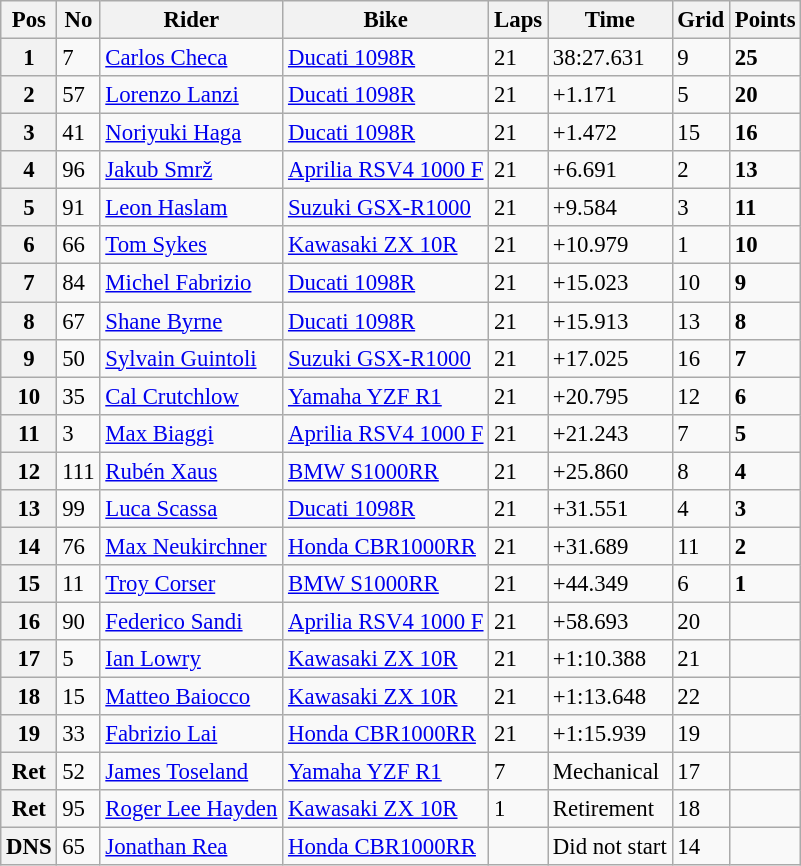<table class="wikitable " style="font-size: 95%;">
<tr>
<th>Pos</th>
<th>No</th>
<th>Rider</th>
<th>Bike</th>
<th>Laps</th>
<th>Time</th>
<th>Grid</th>
<th>Points</th>
</tr>
<tr>
<th>1</th>
<td>7</td>
<td> <a href='#'>Carlos Checa</a></td>
<td><a href='#'>Ducati 1098R</a></td>
<td>21</td>
<td>38:27.631</td>
<td>9</td>
<td><strong>25</strong></td>
</tr>
<tr>
<th>2</th>
<td>57</td>
<td> <a href='#'>Lorenzo Lanzi</a></td>
<td><a href='#'>Ducati 1098R</a></td>
<td>21</td>
<td>+1.171</td>
<td>5</td>
<td><strong>20</strong></td>
</tr>
<tr>
<th>3</th>
<td>41</td>
<td> <a href='#'>Noriyuki Haga</a></td>
<td><a href='#'>Ducati 1098R</a></td>
<td>21</td>
<td>+1.472</td>
<td>15</td>
<td><strong>16</strong></td>
</tr>
<tr>
<th>4</th>
<td>96</td>
<td> <a href='#'>Jakub Smrž</a></td>
<td><a href='#'>Aprilia RSV4 1000 F</a></td>
<td>21</td>
<td>+6.691</td>
<td>2</td>
<td><strong>13</strong></td>
</tr>
<tr>
<th>5</th>
<td>91</td>
<td> <a href='#'>Leon Haslam</a></td>
<td><a href='#'>Suzuki GSX-R1000</a></td>
<td>21</td>
<td>+9.584</td>
<td>3</td>
<td><strong>11</strong></td>
</tr>
<tr>
<th>6</th>
<td>66</td>
<td> <a href='#'>Tom Sykes</a></td>
<td><a href='#'>Kawasaki ZX 10R</a></td>
<td>21</td>
<td>+10.979</td>
<td>1</td>
<td><strong>10</strong></td>
</tr>
<tr>
<th>7</th>
<td>84</td>
<td> <a href='#'>Michel Fabrizio</a></td>
<td><a href='#'>Ducati 1098R</a></td>
<td>21</td>
<td>+15.023</td>
<td>10</td>
<td><strong>9</strong></td>
</tr>
<tr>
<th>8</th>
<td>67</td>
<td> <a href='#'>Shane Byrne</a></td>
<td><a href='#'>Ducati 1098R</a></td>
<td>21</td>
<td>+15.913</td>
<td>13</td>
<td><strong>8</strong></td>
</tr>
<tr>
<th>9</th>
<td>50</td>
<td> <a href='#'>Sylvain Guintoli</a></td>
<td><a href='#'>Suzuki GSX-R1000</a></td>
<td>21</td>
<td>+17.025</td>
<td>16</td>
<td><strong>7</strong></td>
</tr>
<tr>
<th>10</th>
<td>35</td>
<td> <a href='#'>Cal Crutchlow</a></td>
<td><a href='#'>Yamaha YZF R1</a></td>
<td>21</td>
<td>+20.795</td>
<td>12</td>
<td><strong>6</strong></td>
</tr>
<tr>
<th>11</th>
<td>3</td>
<td> <a href='#'>Max Biaggi</a></td>
<td><a href='#'>Aprilia RSV4 1000 F</a></td>
<td>21</td>
<td>+21.243</td>
<td>7</td>
<td><strong>5</strong></td>
</tr>
<tr>
<th>12</th>
<td>111</td>
<td> <a href='#'>Rubén Xaus</a></td>
<td><a href='#'>BMW S1000RR</a></td>
<td>21</td>
<td>+25.860</td>
<td>8</td>
<td><strong>4</strong></td>
</tr>
<tr>
<th>13</th>
<td>99</td>
<td> <a href='#'>Luca Scassa</a></td>
<td><a href='#'>Ducati 1098R</a></td>
<td>21</td>
<td>+31.551</td>
<td>4</td>
<td><strong>3</strong></td>
</tr>
<tr>
<th>14</th>
<td>76</td>
<td> <a href='#'>Max Neukirchner</a></td>
<td><a href='#'>Honda CBR1000RR</a></td>
<td>21</td>
<td>+31.689</td>
<td>11</td>
<td><strong>2</strong></td>
</tr>
<tr>
<th>15</th>
<td>11</td>
<td> <a href='#'>Troy Corser</a></td>
<td><a href='#'>BMW S1000RR</a></td>
<td>21</td>
<td>+44.349</td>
<td>6</td>
<td><strong>1</strong></td>
</tr>
<tr>
<th>16</th>
<td>90</td>
<td> <a href='#'>Federico Sandi</a></td>
<td><a href='#'>Aprilia RSV4 1000 F</a></td>
<td>21</td>
<td>+58.693</td>
<td>20</td>
<td></td>
</tr>
<tr>
<th>17</th>
<td>5</td>
<td> <a href='#'>Ian Lowry</a></td>
<td><a href='#'>Kawasaki ZX 10R</a></td>
<td>21</td>
<td>+1:10.388</td>
<td>21</td>
<td></td>
</tr>
<tr>
<th>18</th>
<td>15</td>
<td> <a href='#'>Matteo Baiocco</a></td>
<td><a href='#'>Kawasaki ZX 10R</a></td>
<td>21</td>
<td>+1:13.648</td>
<td>22</td>
<td></td>
</tr>
<tr>
<th>19</th>
<td>33</td>
<td> <a href='#'>Fabrizio Lai</a></td>
<td><a href='#'>Honda CBR1000RR</a></td>
<td>21</td>
<td>+1:15.939</td>
<td>19</td>
<td></td>
</tr>
<tr>
<th>Ret</th>
<td>52</td>
<td> <a href='#'>James Toseland</a></td>
<td><a href='#'>Yamaha YZF R1</a></td>
<td>7</td>
<td>Mechanical</td>
<td>17</td>
<td></td>
</tr>
<tr>
<th>Ret</th>
<td>95</td>
<td> <a href='#'>Roger Lee Hayden</a></td>
<td><a href='#'>Kawasaki ZX 10R</a></td>
<td>1</td>
<td>Retirement</td>
<td>18</td>
<td></td>
</tr>
<tr>
<th>DNS</th>
<td>65</td>
<td> <a href='#'>Jonathan Rea</a></td>
<td><a href='#'>Honda CBR1000RR</a></td>
<td></td>
<td>Did not start</td>
<td>14</td>
<td></td>
</tr>
</table>
